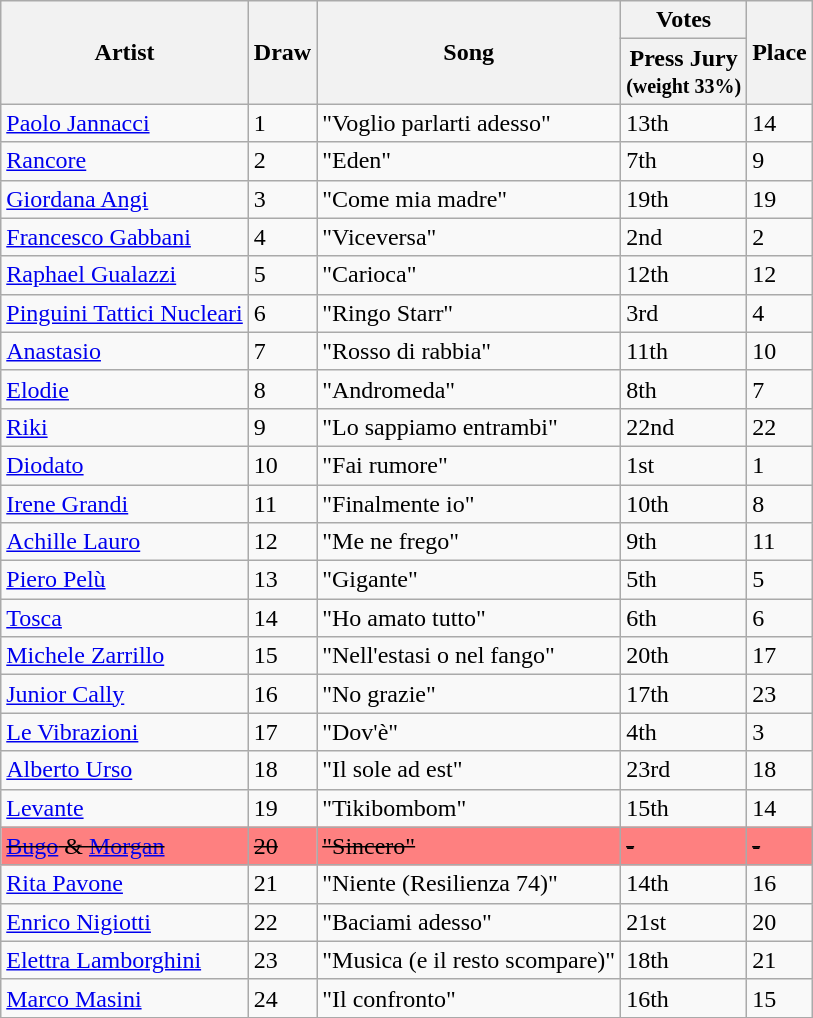<table class="wikitable sortable">
<tr>
<th rowspan="2">Artist</th>
<th rowspan="2">Draw</th>
<th rowspan="2">Song</th>
<th class="unsortable">Votes</th>
<th rowspan="2">Place</th>
</tr>
<tr>
<th>Press Jury<br><small>(weight 33%)</small></th>
</tr>
<tr>
<td><a href='#'>Paolo Jannacci</a></td>
<td>1</td>
<td>"Voglio parlarti adesso"</td>
<td>13th</td>
<td>14</td>
</tr>
<tr>
<td><a href='#'>Rancore</a></td>
<td>2</td>
<td>"Eden"</td>
<td>7th</td>
<td>9</td>
</tr>
<tr>
<td><a href='#'>Giordana Angi</a></td>
<td>3</td>
<td>"Come mia madre"</td>
<td>19th</td>
<td>19</td>
</tr>
<tr>
<td><a href='#'>Francesco Gabbani</a></td>
<td>4</td>
<td>"Viceversa"</td>
<td>2nd</td>
<td>2</td>
</tr>
<tr>
<td><a href='#'>Raphael Gualazzi</a></td>
<td>5</td>
<td>"Carioca"</td>
<td>12th</td>
<td>12</td>
</tr>
<tr>
<td><a href='#'>Pinguini Tattici Nucleari</a></td>
<td>6</td>
<td>"Ringo Starr"</td>
<td>3rd</td>
<td>4</td>
</tr>
<tr>
<td><a href='#'>Anastasio</a></td>
<td>7</td>
<td>"Rosso di rabbia"</td>
<td>11th</td>
<td>10</td>
</tr>
<tr>
<td><a href='#'>Elodie</a></td>
<td>8</td>
<td>"Andromeda"</td>
<td>8th</td>
<td>7</td>
</tr>
<tr>
<td><a href='#'>Riki</a></td>
<td>9</td>
<td>"Lo sappiamo entrambi"</td>
<td>22nd</td>
<td>22</td>
</tr>
<tr>
<td><a href='#'>Diodato</a></td>
<td>10</td>
<td>"Fai rumore"</td>
<td>1st</td>
<td>1</td>
</tr>
<tr>
<td><a href='#'>Irene Grandi</a></td>
<td>11</td>
<td>"Finalmente io"</td>
<td>10th</td>
<td>8</td>
</tr>
<tr>
<td><a href='#'>Achille Lauro</a></td>
<td>12</td>
<td>"Me ne frego"</td>
<td>9th</td>
<td>11</td>
</tr>
<tr>
<td><a href='#'>Piero Pelù</a></td>
<td>13</td>
<td>"Gigante"</td>
<td>5th</td>
<td>5</td>
</tr>
<tr>
<td><a href='#'>Tosca</a></td>
<td>14</td>
<td>"Ho amato tutto"</td>
<td>6th</td>
<td>6</td>
</tr>
<tr>
<td><a href='#'>Michele Zarrillo</a></td>
<td>15</td>
<td>"Nell'estasi o nel fango"</td>
<td>20th</td>
<td>17</td>
</tr>
<tr>
<td><a href='#'>Junior Cally</a></td>
<td>16</td>
<td>"No grazie"</td>
<td>17th</td>
<td>23</td>
</tr>
<tr>
<td><a href='#'>Le Vibrazioni</a></td>
<td>17</td>
<td>"Dov'è"</td>
<td>4th</td>
<td>3</td>
</tr>
<tr>
<td><a href='#'>Alberto Urso</a></td>
<td>18</td>
<td>"Il sole ad est"</td>
<td>23rd</td>
<td>18</td>
</tr>
<tr>
<td><a href='#'>Levante</a></td>
<td>19</td>
<td>"Tikibombom"</td>
<td>15th</td>
<td>14</td>
</tr>
<tr bgcolor="#FE8080">
<td><s><a href='#'>Bugo</a> & <a href='#'>Morgan</a></s></td>
<td><s>20</s></td>
<td><s>"Sincero"</s></td>
<td><s>-</s></td>
<td><s>-</s></td>
</tr>
<tr>
<td><a href='#'>Rita Pavone</a></td>
<td>21</td>
<td>"Niente (Resilienza 74)"</td>
<td>14th</td>
<td>16</td>
</tr>
<tr>
<td><a href='#'>Enrico Nigiotti</a></td>
<td>22</td>
<td>"Baciami adesso"</td>
<td>21st</td>
<td>20</td>
</tr>
<tr>
<td><a href='#'>Elettra Lamborghini</a></td>
<td>23</td>
<td>"Musica (e il resto scompare)"</td>
<td>18th</td>
<td>21</td>
</tr>
<tr>
<td><a href='#'>Marco Masini</a></td>
<td>24</td>
<td>"Il confronto"</td>
<td>16th</td>
<td>15</td>
</tr>
</table>
